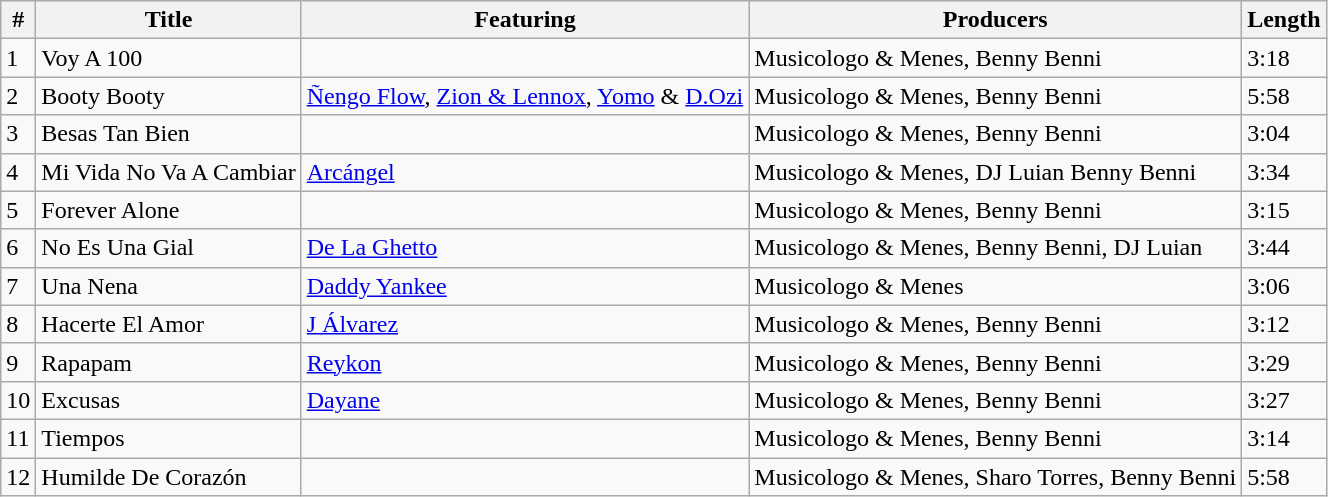<table class="wikitable">
<tr>
<th align="center">#</th>
<th align="center">Title</th>
<th align="center">Featuring</th>
<th align="center">Producers</th>
<th align="center">Length</th>
</tr>
<tr>
<td>1</td>
<td>Voy A 100</td>
<td></td>
<td>Musicologo & Menes, Benny Benni</td>
<td>3:18</td>
</tr>
<tr>
<td>2</td>
<td>Booty Booty</td>
<td><a href='#'>Ñengo Flow</a>, <a href='#'>Zion & Lennox</a>, <a href='#'>Yomo</a> & <a href='#'>D.Ozi</a></td>
<td>Musicologo & Menes, Benny Benni</td>
<td>5:58</td>
</tr>
<tr>
<td>3</td>
<td>Besas Tan Bien</td>
<td></td>
<td>Musicologo & Menes, Benny Benni</td>
<td>3:04</td>
</tr>
<tr>
<td>4</td>
<td>Mi Vida No Va A Cambiar</td>
<td><a href='#'>Arcángel</a></td>
<td>Musicologo & Menes, DJ Luian Benny Benni</td>
<td>3:34</td>
</tr>
<tr>
<td>5</td>
<td>Forever Alone</td>
<td></td>
<td>Musicologo & Menes, Benny Benni</td>
<td>3:15</td>
</tr>
<tr>
<td>6</td>
<td>No Es Una Gial</td>
<td><a href='#'>De La Ghetto</a></td>
<td>Musicologo & Menes, Benny Benni, DJ Luian</td>
<td>3:44</td>
</tr>
<tr>
<td>7</td>
<td>Una Nena</td>
<td><a href='#'>Daddy Yankee</a></td>
<td>Musicologo & Menes</td>
<td>3:06</td>
</tr>
<tr>
<td>8</td>
<td>Hacerte El Amor</td>
<td><a href='#'>J Álvarez</a></td>
<td>Musicologo & Menes, Benny Benni</td>
<td>3:12</td>
</tr>
<tr>
<td>9</td>
<td>Rapapam</td>
<td><a href='#'>Reykon</a></td>
<td>Musicologo & Menes, Benny Benni</td>
<td>3:29</td>
</tr>
<tr>
<td>10</td>
<td>Excusas</td>
<td><a href='#'>Dayane</a></td>
<td>Musicologo & Menes, Benny Benni</td>
<td>3:27</td>
</tr>
<tr>
<td>11</td>
<td>Tiempos</td>
<td></td>
<td>Musicologo & Menes, Benny Benni</td>
<td>3:14</td>
</tr>
<tr>
<td>12</td>
<td>Humilde De Corazón</td>
<td></td>
<td>Musicologo & Menes, Sharo Torres, Benny Benni</td>
<td>5:58</td>
</tr>
</table>
